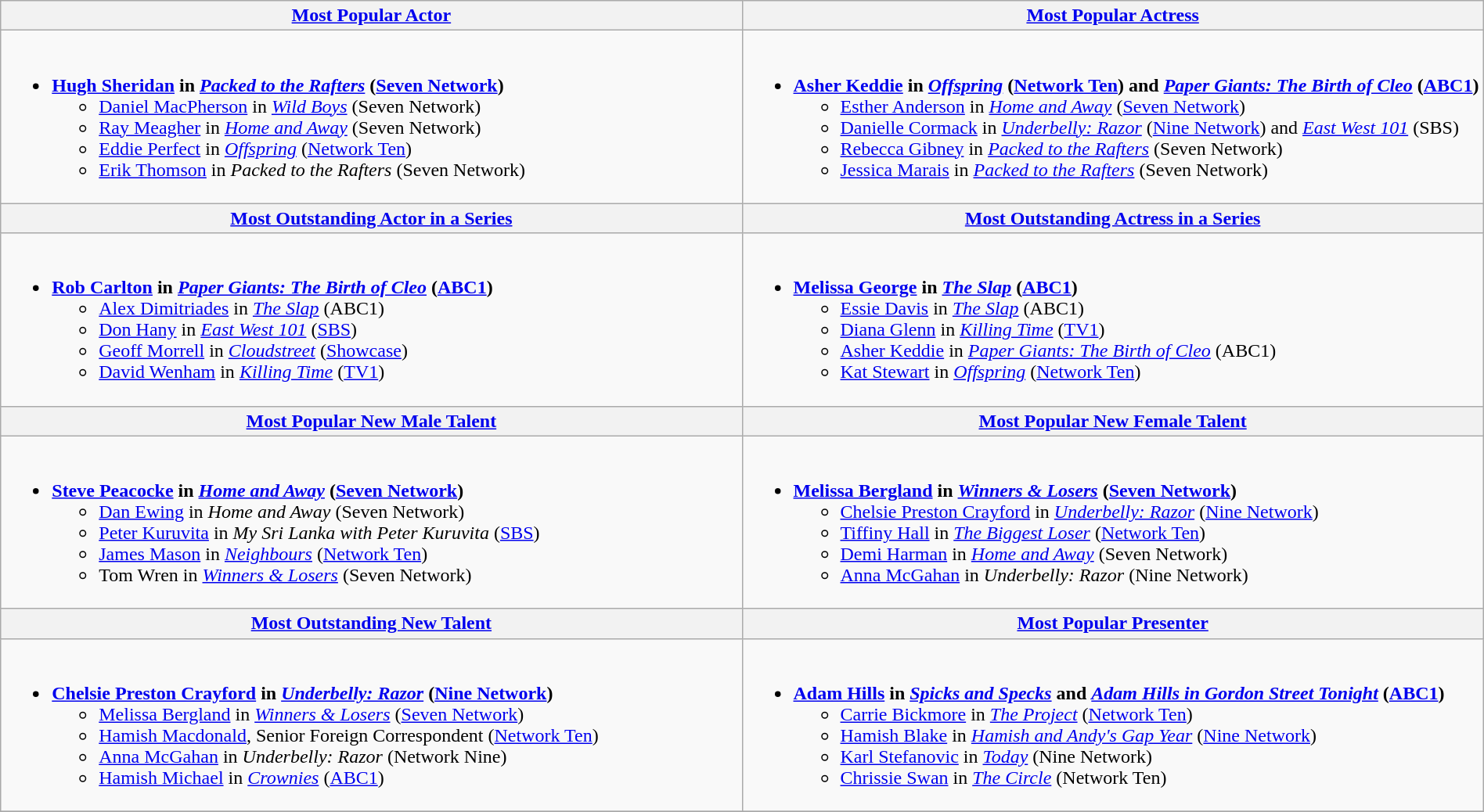<table class=wikitable width="100%">
<tr>
<th width="25%"><a href='#'>Most Popular Actor</a></th>
<th width="25%"><a href='#'>Most Popular Actress</a></th>
</tr>
<tr>
<td valign="top"><br><ul><li><strong><a href='#'>Hugh Sheridan</a> in <em><a href='#'>Packed to the Rafters</a></em> (<a href='#'>Seven Network</a>)</strong><ul><li><a href='#'>Daniel MacPherson</a> in <em><a href='#'>Wild Boys</a></em> (Seven Network)</li><li><a href='#'>Ray Meagher</a> in <em><a href='#'>Home and Away</a></em> (Seven Network)</li><li><a href='#'>Eddie Perfect</a> in <em><a href='#'>Offspring</a></em> (<a href='#'>Network Ten</a>)</li><li><a href='#'>Erik Thomson</a> in <em>Packed to the Rafters</em> (Seven Network)</li></ul></li></ul></td>
<td valign="top"><br><ul><li><strong><a href='#'>Asher Keddie</a> in <em><a href='#'>Offspring</a></em> (<a href='#'>Network Ten</a>) and <em><a href='#'>Paper Giants: The Birth of Cleo</a></em> (<a href='#'>ABC1</a>)</strong><ul><li><a href='#'>Esther Anderson</a> in <em><a href='#'>Home and Away</a></em> (<a href='#'>Seven Network</a>)</li><li><a href='#'>Danielle Cormack</a> in <em><a href='#'>Underbelly: Razor</a></em> (<a href='#'>Nine Network</a>) and <em><a href='#'>East West 101</a></em> (SBS)</li><li><a href='#'>Rebecca Gibney</a> in <em><a href='#'>Packed to the Rafters</a></em> (Seven Network)</li><li><a href='#'>Jessica Marais</a> in <em><a href='#'>Packed to the Rafters</a></em> (Seven Network)</li></ul></li></ul></td>
</tr>
<tr>
<th width="50%"><a href='#'>Most Outstanding Actor in a Series</a></th>
<th width="50%"><a href='#'>Most Outstanding Actress in a Series</a></th>
</tr>
<tr>
<td valign="top"><br><ul><li><strong><a href='#'>Rob Carlton</a> in <em><a href='#'>Paper Giants: The Birth of Cleo</a></em> (<a href='#'>ABC1</a>)</strong><ul><li><a href='#'>Alex Dimitriades</a> in <em><a href='#'>The Slap</a></em> (ABC1)</li><li><a href='#'>Don Hany</a> in <em><a href='#'>East West 101</a></em> (<a href='#'>SBS</a>)</li><li><a href='#'>Geoff Morrell</a> in <em><a href='#'>Cloudstreet</a></em> (<a href='#'>Showcase</a>)</li><li><a href='#'>David Wenham</a> in <em><a href='#'>Killing Time</a></em> (<a href='#'>TV1</a>)</li></ul></li></ul></td>
<td valign="top"><br><ul><li><strong><a href='#'>Melissa George</a> in <em><a href='#'>The Slap</a></em> (<a href='#'>ABC1</a>)</strong><ul><li><a href='#'>Essie Davis</a> in <em><a href='#'>The Slap</a></em> (ABC1)</li><li><a href='#'>Diana Glenn</a> in <em><a href='#'>Killing Time</a></em> (<a href='#'>TV1</a>)</li><li><a href='#'>Asher Keddie</a> in <em><a href='#'>Paper Giants: The Birth of Cleo</a></em> (ABC1)</li><li><a href='#'>Kat Stewart</a> in <em><a href='#'>Offspring</a></em> (<a href='#'>Network Ten</a>)</li></ul></li></ul></td>
</tr>
<tr>
<th width="50%"><a href='#'>Most Popular New Male Talent</a></th>
<th width="50%"><a href='#'>Most Popular New Female Talent</a></th>
</tr>
<tr>
<td valign="top"><br><ul><li><strong><a href='#'>Steve Peacocke</a> in <em><a href='#'>Home and Away</a></em> (<a href='#'>Seven Network</a>)</strong><ul><li><a href='#'>Dan Ewing</a> in <em>Home and Away</em> (Seven Network)</li><li><a href='#'>Peter Kuruvita</a> in <em>My Sri Lanka with Peter Kuruvita</em> (<a href='#'>SBS</a>)</li><li><a href='#'>James Mason</a> in <em><a href='#'>Neighbours</a></em> (<a href='#'>Network Ten</a>)</li><li>Tom Wren in <em><a href='#'>Winners & Losers</a></em> (Seven Network)</li></ul></li></ul></td>
<td valign="top"><br><ul><li><strong><a href='#'>Melissa Bergland</a> in <em><a href='#'>Winners & Losers</a></em> (<a href='#'>Seven Network</a>)</strong><ul><li><a href='#'>Chelsie Preston Crayford</a> in <em><a href='#'>Underbelly: Razor</a></em> (<a href='#'>Nine Network</a>)</li><li><a href='#'>Tiffiny Hall</a> in <em><a href='#'>The Biggest Loser</a></em> (<a href='#'>Network Ten</a>)</li><li><a href='#'>Demi Harman</a> in <em><a href='#'>Home and Away</a></em> (Seven Network)</li><li><a href='#'>Anna McGahan</a> in <em>Underbelly: Razor</em> (Nine Network)</li></ul></li></ul></td>
</tr>
<tr>
<th width="50%"><a href='#'>Most Outstanding New Talent</a></th>
<th width="50%"><a href='#'>Most Popular Presenter</a></th>
</tr>
<tr>
<td valign="top"><br><ul><li><strong><a href='#'>Chelsie Preston Crayford</a> in <em><a href='#'>Underbelly: Razor</a></em> (<a href='#'>Nine Network</a>)</strong><ul><li><a href='#'>Melissa Bergland</a> in <em><a href='#'>Winners & Losers</a></em> (<a href='#'>Seven Network</a>)</li><li><a href='#'>Hamish Macdonald</a>, Senior Foreign Correspondent (<a href='#'>Network Ten</a>)</li><li><a href='#'>Anna McGahan</a> in <em>Underbelly: Razor</em> (Network Nine)</li><li><a href='#'>Hamish Michael</a> in <em><a href='#'>Crownies</a></em> (<a href='#'>ABC1</a>)</li></ul></li></ul></td>
<td valign="top"><br><ul><li><strong><a href='#'>Adam Hills</a> in <em><a href='#'>Spicks and Specks</a></em> and <em><a href='#'>Adam Hills in Gordon Street Tonight</a></em> (<a href='#'>ABC1</a>)</strong><ul><li><a href='#'>Carrie Bickmore</a> in <em><a href='#'>The Project</a></em> (<a href='#'>Network Ten</a>)</li><li><a href='#'>Hamish Blake</a> in <em><a href='#'>Hamish and Andy's Gap Year</a></em> (<a href='#'>Nine Network</a>)</li><li><a href='#'>Karl Stefanovic</a> in <em><a href='#'>Today</a></em> (Nine Network)</li><li><a href='#'>Chrissie Swan</a> in <em><a href='#'>The Circle</a></em> (Network Ten)</li></ul></li></ul></td>
</tr>
<tr>
</tr>
</table>
